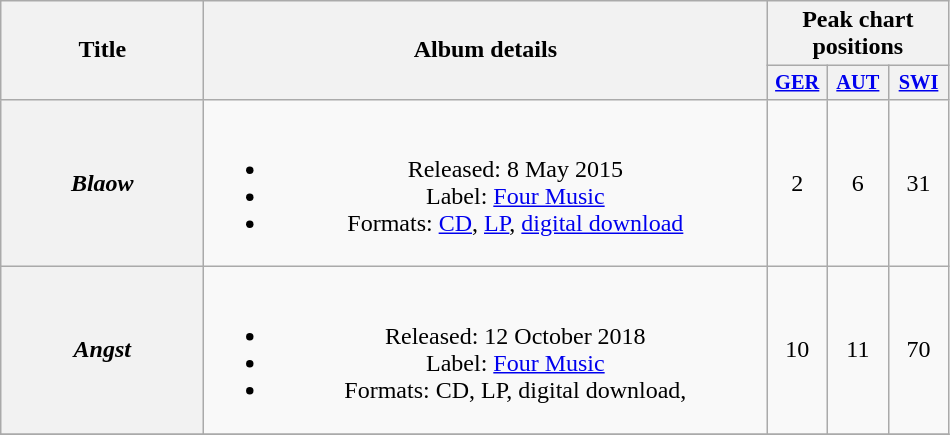<table class="wikitable plainrowheaders" style="text-align:center;">
<tr>
<th scope="col" rowspan="2" style="width:8em;">Title</th>
<th scope="col" rowspan="2" style="width:23em;">Album details</th>
<th scope="col" colspan="3">Peak chart positions</th>
</tr>
<tr>
<th style="width:2.5em; font-size:85%"><a href='#'>GER</a><br></th>
<th style="width:2.5em; font-size:85%"><a href='#'>AUT</a><br></th>
<th style="width:2.5em; font-size:85%"><a href='#'>SWI</a><br></th>
</tr>
<tr>
<th scope="row"><em>Blaow</em></th>
<td><br><ul><li>Released: 8 May 2015</li><li>Label: <a href='#'>Four Music</a></li><li>Formats: <a href='#'>CD</a>, <a href='#'>LP</a>, <a href='#'>digital download</a></li></ul></td>
<td>2</td>
<td>6</td>
<td>31</td>
</tr>
<tr>
<th scope="row"><em>Angst</em></th>
<td><br><ul><li>Released: 12 October 2018</li><li>Label: <a href='#'>Four Music</a></li><li>Formats: CD, LP, digital download,</li></ul></td>
<td>10</td>
<td>11</td>
<td>70</td>
</tr>
<tr>
</tr>
</table>
